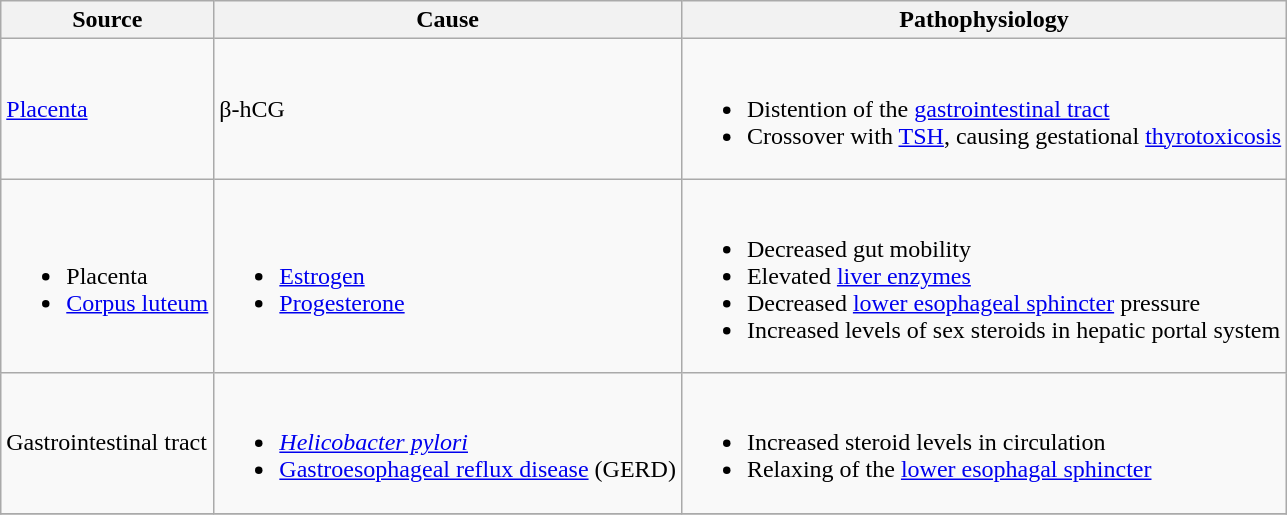<table class="wikitable">
<tr>
<th>Source</th>
<th>Cause</th>
<th>Pathophysiology</th>
</tr>
<tr>
<td><a href='#'>Placenta</a></td>
<td>β-hCG</td>
<td><br><ul><li>Distention of the <a href='#'>gastrointestinal tract</a></li><li>Crossover with <a href='#'>TSH</a>, causing gestational <a href='#'>thyrotoxicosis</a></li></ul></td>
</tr>
<tr>
<td><br><ul><li>Placenta</li><li><a href='#'>Corpus luteum</a></li></ul></td>
<td><br><ul><li><a href='#'>Estrogen</a></li><li><a href='#'>Progesterone</a></li></ul></td>
<td><br><ul><li>Decreased gut mobility</li><li>Elevated <a href='#'>liver enzymes</a></li><li>Decreased <a href='#'>lower esophageal sphincter</a> pressure</li><li>Increased levels of sex steroids in hepatic portal system</li></ul></td>
</tr>
<tr>
<td>Gastrointestinal tract</td>
<td><br><ul><li><em><a href='#'>Helicobacter pylori</a></em></li><li><a href='#'>Gastroesophageal reflux disease</a> (GERD)</li></ul></td>
<td><br><ul><li>Increased steroid levels in circulation</li><li>Relaxing of the <a href='#'>lower esophagal sphincter</a></li></ul></td>
</tr>
<tr>
</tr>
</table>
